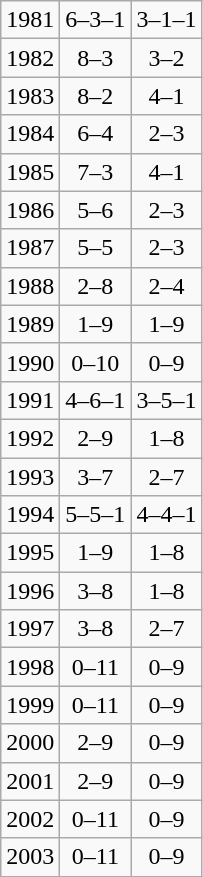<table class="wikitable" style="text-align:center;">
<tr>
<td>1981</td>
<td>6–3–1</td>
<td>3–1–1</td>
</tr>
<tr>
<td>1982</td>
<td>8–3</td>
<td>3–2</td>
</tr>
<tr>
<td>1983</td>
<td>8–2</td>
<td>4–1</td>
</tr>
<tr>
<td>1984</td>
<td>6–4</td>
<td>2–3</td>
</tr>
<tr>
<td>1985</td>
<td>7–3</td>
<td>4–1</td>
</tr>
<tr>
<td>1986</td>
<td>5–6</td>
<td>2–3</td>
</tr>
<tr>
<td>1987</td>
<td>5–5</td>
<td>2–3</td>
</tr>
<tr>
<td>1988</td>
<td>2–8</td>
<td>2–4</td>
</tr>
<tr>
<td>1989</td>
<td>1–9</td>
<td>1–9</td>
</tr>
<tr>
<td>1990</td>
<td>0–10</td>
<td>0–9</td>
</tr>
<tr>
<td>1991</td>
<td>4–6–1</td>
<td>3–5–1</td>
</tr>
<tr>
<td>1992</td>
<td>2–9</td>
<td>1–8</td>
</tr>
<tr>
<td>1993</td>
<td>3–7</td>
<td>2–7</td>
</tr>
<tr>
<td>1994</td>
<td>5–5–1</td>
<td>4–4–1</td>
</tr>
<tr>
<td>1995</td>
<td>1–9</td>
<td>1–8</td>
</tr>
<tr>
<td>1996</td>
<td>3–8</td>
<td>1–8</td>
</tr>
<tr>
<td>1997</td>
<td>3–8</td>
<td>2–7</td>
</tr>
<tr>
<td>1998</td>
<td>0–11</td>
<td>0–9</td>
</tr>
<tr>
<td>1999</td>
<td>0–11</td>
<td>0–9</td>
</tr>
<tr>
<td>2000</td>
<td>2–9</td>
<td>0–9</td>
</tr>
<tr>
<td>2001</td>
<td>2–9</td>
<td>0–9</td>
</tr>
<tr>
<td>2002</td>
<td>0–11</td>
<td>0–9</td>
</tr>
<tr>
<td>2003</td>
<td>0–11</td>
<td>0–9</td>
</tr>
</table>
